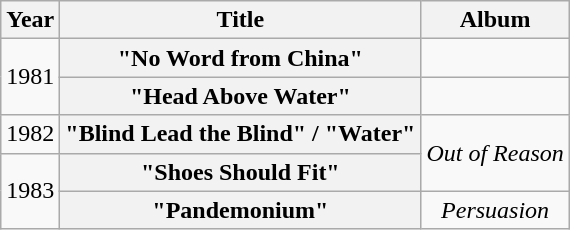<table class="wikitable plainrowheaders" style="text-align:center;" border="1">
<tr>
<th>Year</th>
<th>Title</th>
<th>Album</th>
</tr>
<tr>
<td rowspan="2">1981</td>
<th scope="row">"No Word from China"</th>
<td></td>
</tr>
<tr>
<th scope="row">"Head Above Water"</th>
<td></td>
</tr>
<tr>
<td>1982</td>
<th scope="row">"Blind Lead the Blind" / "Water"</th>
<td rowspan="2"><em>Out of Reason</em></td>
</tr>
<tr>
<td rowspan="2">1983</td>
<th scope="row">"Shoes Should Fit"</th>
</tr>
<tr>
<th scope="row">"Pandemonium"</th>
<td><em>Persuasion</em></td>
</tr>
</table>
